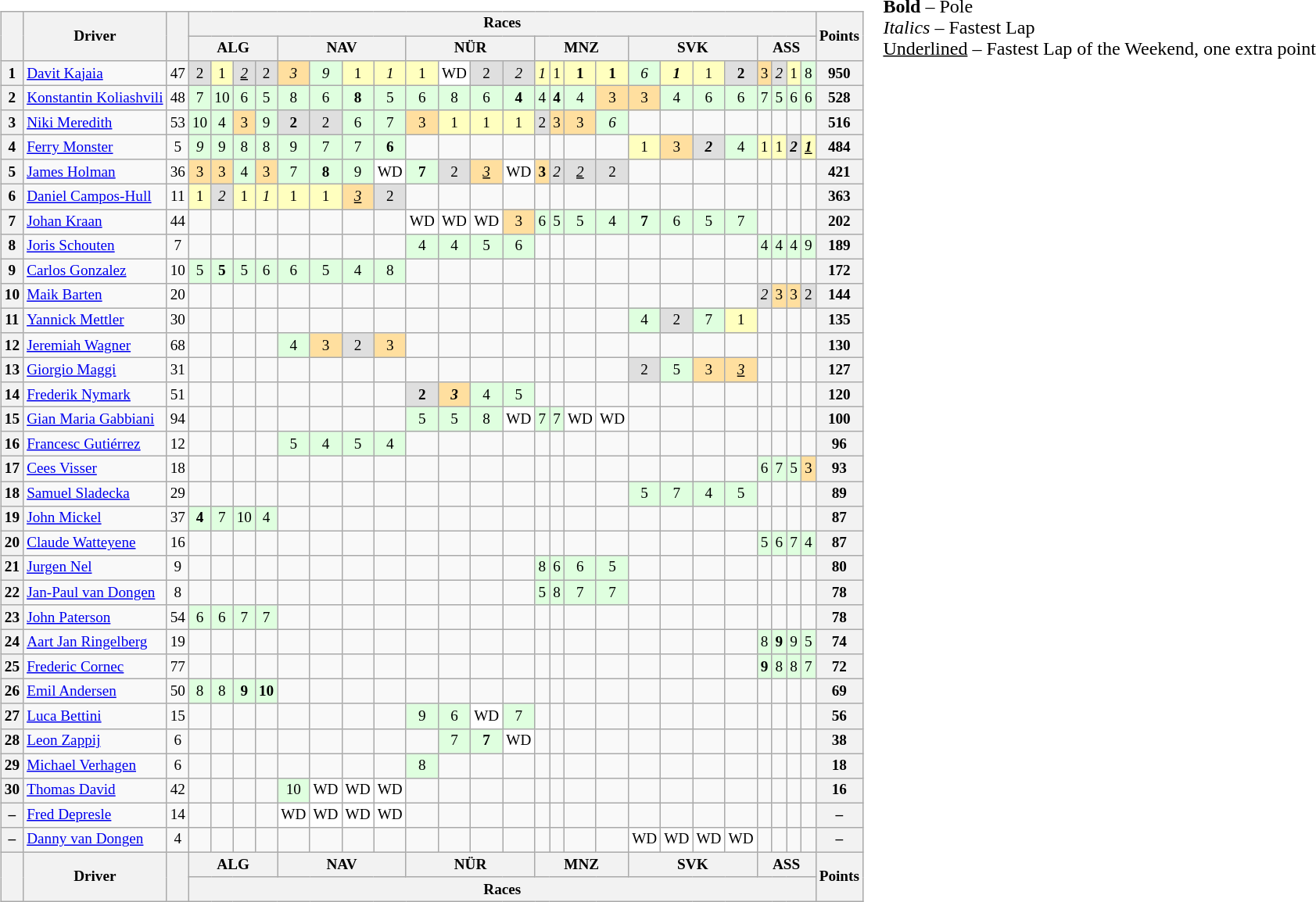<table>
<tr>
<td valign="top"><br><table class="wikitable" style="font-size:80%; text-align:center;">
<tr>
<th valign="middle" rowspan="2"></th>
<th valign="middle" rowspan="2">Driver</th>
<th valign="middle" rowspan="2"></th>
<th valign="middle" colspan="24">Races</th>
<th valign="middle" rowspan="2">Points</th>
</tr>
<tr>
<th valign="middle" colspan="4">ALG<br></th>
<th valign="middle" colspan="4">NAV<br></th>
<th valign="middle" colspan="4">NÜR<br></th>
<th valign="middle" colspan="4">MNZ<br></th>
<th valign="middle" colspan="4">SVK<br></th>
<th valign="middle" colspan="4">ASS<br></th>
</tr>
<tr>
<th>1</th>
<td align=left> <a href='#'>Davit Kajaia</a></td>
<td>47</td>
<td style="background:#dfdfdf;">2</td>
<td style="background:#ffffbf;">1</td>
<td style="background:#dfdfdf;"><em><u>2</u></em></td>
<td style="background:#dfdfdf;">2</td>
<td style="background:#ffdf9f;"><em>3</em></td>
<td style="background:#dfffdf;"><em>9</em></td>
<td style="background:#ffffbf;">1</td>
<td style="background:#ffffbf;"><em>1</em></td>
<td style="background:#ffffbf;">1</td>
<td style="background:#ffffff;">WD</td>
<td style="background:#dfdfdf;">2</td>
<td style="background:#dfdfdf;"><em>2</em></td>
<td style="background:#ffffbf;"><em>1</em></td>
<td style="background:#ffffbf;">1</td>
<td style="background:#ffffbf;"><strong>1</strong></td>
<td style="background:#ffffbf;"><strong>1</strong></td>
<td style="background:#dfffdf;"><em>6</em></td>
<td style="background:#ffffbf;"><strong><em>1</em></strong></td>
<td style="background:#ffffbf;">1</td>
<td style="background:#dfdfdf;"><strong>2</strong></td>
<td style="background:#ffdf9f;">3</td>
<td style="background:#dfdfdf;"><em>2</em></td>
<td style="background:#ffffbf;">1</td>
<td style="background:#dfffdf;">8</td>
<th>950</th>
</tr>
<tr>
<th>2</th>
<td align=left> <a href='#'>Konstantin Koliashvili</a></td>
<td>48</td>
<td style="background:#dfffdf;">7</td>
<td style="background:#dfffdf;">10</td>
<td style="background:#dfffdf;">6</td>
<td style="background:#dfffdf;">5</td>
<td style="background:#dfffdf;">8</td>
<td style="background:#dfffdf;">6</td>
<td style="background:#dfffdf;"><strong>8</strong></td>
<td style="background:#dfffdf;">5</td>
<td style="background:#dfffdf;">6</td>
<td style="background:#dfffdf;">8</td>
<td style="background:#dfffdf;">6</td>
<td style="background:#dfffdf;"><strong>4</strong></td>
<td style="background:#dfffdf;">4</td>
<td style="background:#dfffdf;"><strong>4</strong></td>
<td style="background:#dfffdf;">4</td>
<td style="background:#ffdf9f;">3</td>
<td style="background:#ffdf9f;">3</td>
<td style="background:#dfffdf;">4</td>
<td style="background:#dfffdf;">6</td>
<td style="background:#dfffdf;">6</td>
<td style="background:#dfffdf;">7</td>
<td style="background:#dfffdf;">5</td>
<td style="background:#dfffdf;">6</td>
<td style="background:#dfffdf;">6</td>
<th>528</th>
</tr>
<tr>
<th>3</th>
<td align=left> <a href='#'>Niki Meredith</a></td>
<td>53</td>
<td style="background:#dfffdf;">10</td>
<td style="background:#dfffdf;">4</td>
<td style="background:#ffdf9f;">3</td>
<td style="background:#dfffdf;">9</td>
<td style="background:#dfdfdf;"><strong>2</strong></td>
<td style="background:#dfdfdf;">2</td>
<td style="background:#dfffdf;">6</td>
<td style="background:#dfffdf;">7</td>
<td style="background:#ffdf9f;">3</td>
<td style="background:#ffffbf;">1</td>
<td style="background:#ffffbf;">1</td>
<td style="background:#ffffbf;">1</td>
<td style="background:#dfdfdf;">2</td>
<td style="background:#ffdf9f;">3</td>
<td style="background:#ffdf9f;">3</td>
<td style="background:#dfffdf;"><em>6</em></td>
<td></td>
<td></td>
<td></td>
<td></td>
<td></td>
<td></td>
<td></td>
<td></td>
<th>516</th>
</tr>
<tr>
<th>4</th>
<td align=left> <a href='#'>Ferry Monster</a></td>
<td>5</td>
<td style="background:#dfffdf;"><em>9</em></td>
<td style="background:#dfffdf;">9</td>
<td style="background:#dfffdf;">8</td>
<td style="background:#dfffdf;">8</td>
<td style="background:#dfffdf;">9</td>
<td style="background:#dfffdf;">7</td>
<td style="background:#dfffdf;">7</td>
<td style="background:#dfffdf;"><strong>6</strong></td>
<td></td>
<td></td>
<td></td>
<td></td>
<td></td>
<td></td>
<td></td>
<td></td>
<td style="background:#ffffbf;">1</td>
<td style="background:#ffdf9f;">3</td>
<td style="background:#dfdfdf;"><strong><em>2</em></strong></td>
<td style="background:#dfffdf;">4</td>
<td style="background:#ffffbf;">1</td>
<td style="background:#ffffbf;">1</td>
<td style="background:#dfdfdf;"><strong><em>2</em></strong></td>
<td style="background:#ffffbf;"><u><strong><em>1</em></strong></u></td>
<th>484</th>
</tr>
<tr>
<th>5</th>
<td align=left> <a href='#'>James Holman</a></td>
<td>36</td>
<td style="background:#ffdf9f;">3</td>
<td style="background:#ffdf9f;">3</td>
<td style="background:#dfffdf;">4</td>
<td style="background:#ffdf9f;">3</td>
<td style="background:#dfffdf;">7</td>
<td style="background:#dfffdf;"><strong>8</strong></td>
<td style="background:#dfffdf;">9</td>
<td style="background:#ffffff;">WD</td>
<td style="background:#dfffdf;"><strong>7</strong></td>
<td style="background:#dfdfdf;">2</td>
<td style="background:#ffdf9f;"><em><u>3</u></em></td>
<td style="background:#ffffff;">WD</td>
<td style="background:#ffdf9f;"><strong>3</strong></td>
<td style="background:#dfdfdf;"><em>2</em></td>
<td style="background:#dfdfdf;"><em><u>2</u></em></td>
<td style="background:#dfdfdf;">2</td>
<td></td>
<td></td>
<td></td>
<td></td>
<td></td>
<td></td>
<td></td>
<td></td>
<th>421</th>
</tr>
<tr>
<th>6</th>
<td align=left> <a href='#'>Daniel Campos-Hull</a></td>
<td>11</td>
<td style="background:#ffffbf;">1</td>
<td style="background:#dfdfdf;"><em>2</em></td>
<td style="background:#ffffbf;">1</td>
<td style="background:#ffffbf;"><em>1</em></td>
<td style="background:#ffffbf;">1</td>
<td style="background:#ffffbf;">1</td>
<td style="background:#ffdf9f;"><em><u>3</u></em></td>
<td style="background:#dfdfdf;">2</td>
<td></td>
<td></td>
<td></td>
<td></td>
<td></td>
<td></td>
<td></td>
<td></td>
<td></td>
<td></td>
<td></td>
<td></td>
<td></td>
<td></td>
<td></td>
<td></td>
<th>363</th>
</tr>
<tr>
<th>7</th>
<td align=left> <a href='#'>Johan Kraan</a></td>
<td>44</td>
<td></td>
<td></td>
<td></td>
<td></td>
<td></td>
<td></td>
<td></td>
<td></td>
<td style="background:#ffffff;">WD</td>
<td style="background:#ffffff;">WD</td>
<td style="background:#ffffff;">WD</td>
<td style="background:#ffdf9f;">3</td>
<td style="background:#dfffdf;">6</td>
<td style="background:#dfffdf;">5</td>
<td style="background:#dfffdf;">5</td>
<td style="background:#dfffdf;">4</td>
<td style="background:#dfffdf;"><strong>7</strong></td>
<td style="background:#dfffdf;">6</td>
<td style="background:#dfffdf;">5</td>
<td style="background:#dfffdf;">7</td>
<td></td>
<td></td>
<td></td>
<td></td>
<th>202</th>
</tr>
<tr>
<th>8</th>
<td align=left> <a href='#'>Joris Schouten</a></td>
<td>7</td>
<td></td>
<td></td>
<td></td>
<td></td>
<td></td>
<td></td>
<td></td>
<td></td>
<td style="background:#dfffdf;">4</td>
<td style="background:#dfffdf;">4</td>
<td style="background:#dfffdf;">5</td>
<td style="background:#dfffdf;">6</td>
<td></td>
<td></td>
<td></td>
<td></td>
<td></td>
<td></td>
<td></td>
<td></td>
<td style="background:#dfffdf;">4</td>
<td style="background:#dfffdf;">4</td>
<td style="background:#dfffdf;">4</td>
<td style="background:#dfffdf;">9</td>
<th>189</th>
</tr>
<tr>
<th>9</th>
<td align=left> <a href='#'>Carlos Gonzalez</a></td>
<td>10</td>
<td style="background:#dfffdf;">5</td>
<td style="background:#dfffdf;"><strong>5</strong></td>
<td style="background:#dfffdf;">5</td>
<td style="background:#dfffdf;">6</td>
<td style="background:#dfffdf;">6</td>
<td style="background:#dfffdf;">5</td>
<td style="background:#dfffdf;">4</td>
<td style="background:#dfffdf;">8</td>
<td></td>
<td></td>
<td></td>
<td></td>
<td></td>
<td></td>
<td></td>
<td></td>
<td></td>
<td></td>
<td></td>
<td></td>
<td></td>
<td></td>
<td></td>
<td></td>
<th>172</th>
</tr>
<tr>
<th>10</th>
<td align=left> <a href='#'>Maik Barten</a></td>
<td>20</td>
<td></td>
<td></td>
<td></td>
<td></td>
<td></td>
<td></td>
<td></td>
<td></td>
<td></td>
<td></td>
<td></td>
<td></td>
<td></td>
<td></td>
<td></td>
<td></td>
<td></td>
<td></td>
<td></td>
<td></td>
<td style="background:#dfdfdf;"><em>2</em></td>
<td style="background:#ffdf9f;">3</td>
<td style="background:#ffdf9f;">3</td>
<td style="background:#dfdfdf;">2</td>
<th>144</th>
</tr>
<tr>
<th>11</th>
<td align=left> <a href='#'>Yannick Mettler</a></td>
<td>30</td>
<td></td>
<td></td>
<td></td>
<td></td>
<td></td>
<td></td>
<td></td>
<td></td>
<td></td>
<td></td>
<td></td>
<td></td>
<td></td>
<td></td>
<td></td>
<td></td>
<td style="background:#dfffdf;">4</td>
<td style="background:#dfdfdf;">2</td>
<td style="background:#dfffdf;">7</td>
<td style="background:#ffffbf;">1</td>
<td></td>
<td></td>
<td></td>
<td></td>
<th>135</th>
</tr>
<tr>
<th>12</th>
<td align=left> <a href='#'>Jeremiah Wagner</a></td>
<td>68</td>
<td></td>
<td></td>
<td></td>
<td></td>
<td style="background:#dfffdf;">4</td>
<td style="background:#ffdf9f;">3</td>
<td style="background:#dfdfdf;">2</td>
<td style="background:#ffdf9f;">3</td>
<td></td>
<td></td>
<td></td>
<td></td>
<td></td>
<td></td>
<td></td>
<td></td>
<td></td>
<td></td>
<td></td>
<td></td>
<td></td>
<td></td>
<td></td>
<td></td>
<th>130</th>
</tr>
<tr>
<th>13</th>
<td align=left> <a href='#'>Giorgio Maggi</a></td>
<td>31</td>
<td></td>
<td></td>
<td></td>
<td></td>
<td></td>
<td></td>
<td></td>
<td></td>
<td></td>
<td></td>
<td></td>
<td></td>
<td></td>
<td></td>
<td></td>
<td></td>
<td style="background:#dfdfdf;">2</td>
<td style="background:#dfffdf;">5</td>
<td style="background:#ffdf9f;">3</td>
<td style="background:#ffdf9f;"><em><u>3</u></em></td>
<td></td>
<td></td>
<td></td>
<td></td>
<th>127</th>
</tr>
<tr>
<th>14</th>
<td align=left> <a href='#'>Frederik Nymark</a></td>
<td>51</td>
<td></td>
<td></td>
<td></td>
<td></td>
<td></td>
<td></td>
<td></td>
<td></td>
<td style="background:#dfdfdf;"><strong>2</strong></td>
<td style="background:#ffdf9f;"><strong><em>3</em></strong></td>
<td style="background:#dfffdf;">4</td>
<td style="background:#dfffdf;">5</td>
<td></td>
<td></td>
<td></td>
<td></td>
<td></td>
<td></td>
<td></td>
<td></td>
<td></td>
<td></td>
<td></td>
<td></td>
<th>120</th>
</tr>
<tr>
<th>15</th>
<td align=left> <a href='#'>Gian Maria Gabbiani</a></td>
<td>94</td>
<td></td>
<td></td>
<td></td>
<td></td>
<td></td>
<td></td>
<td></td>
<td></td>
<td style="background:#dfffdf;">5</td>
<td style="background:#dfffdf;">5</td>
<td style="background:#dfffdf;">8</td>
<td style="background:#ffffff;">WD</td>
<td style="background:#dfffdf;">7</td>
<td style="background:#dfffdf;">7</td>
<td style="background:#ffffff;">WD</td>
<td style="background:#ffffff;">WD</td>
<td></td>
<td></td>
<td></td>
<td></td>
<td></td>
<td></td>
<td></td>
<td></td>
<th>100</th>
</tr>
<tr>
<th>16</th>
<td align=left> <a href='#'>Francesc Gutiérrez</a></td>
<td>12</td>
<td></td>
<td></td>
<td></td>
<td></td>
<td style="background:#dfffdf;">5</td>
<td style="background:#dfffdf;">4</td>
<td style="background:#dfffdf;">5</td>
<td style="background:#dfffdf;">4</td>
<td></td>
<td></td>
<td></td>
<td></td>
<td></td>
<td></td>
<td></td>
<td></td>
<td></td>
<td></td>
<td></td>
<td></td>
<td></td>
<td></td>
<td></td>
<td></td>
<th>96</th>
</tr>
<tr>
<th>17</th>
<td align=left> <a href='#'>Cees Visser</a></td>
<td>18</td>
<td></td>
<td></td>
<td></td>
<td></td>
<td></td>
<td></td>
<td></td>
<td></td>
<td></td>
<td></td>
<td></td>
<td></td>
<td></td>
<td></td>
<td></td>
<td></td>
<td></td>
<td></td>
<td></td>
<td></td>
<td style="background:#dfffdf;">6</td>
<td style="background:#dfffdf;">7</td>
<td style="background:#dfffdf;">5</td>
<td style="background:#ffdf9f;">3</td>
<th>93</th>
</tr>
<tr>
<th>18</th>
<td align=left> <a href='#'>Samuel Sladecka</a></td>
<td>29</td>
<td></td>
<td></td>
<td></td>
<td></td>
<td></td>
<td></td>
<td></td>
<td></td>
<td></td>
<td></td>
<td></td>
<td></td>
<td></td>
<td></td>
<td></td>
<td></td>
<td style="background:#dfffdf;">5</td>
<td style="background:#dfffdf;">7</td>
<td style="background:#dfffdf;">4</td>
<td style="background:#dfffdf;">5</td>
<td></td>
<td></td>
<td></td>
<td></td>
<th>89</th>
</tr>
<tr>
<th>19</th>
<td align=left> <a href='#'>John Mickel</a></td>
<td>37</td>
<td style="background:#dfffdf;"><strong>4</strong></td>
<td style="background:#dfffdf;">7</td>
<td style="background:#dfffdf;">10</td>
<td style="background:#dfffdf;">4</td>
<td></td>
<td></td>
<td></td>
<td></td>
<td></td>
<td></td>
<td></td>
<td></td>
<td></td>
<td></td>
<td></td>
<td></td>
<td></td>
<td></td>
<td></td>
<td></td>
<td></td>
<td></td>
<td></td>
<td></td>
<th>87</th>
</tr>
<tr>
<th>20</th>
<td align=left> <a href='#'>Claude Watteyene</a></td>
<td>16</td>
<td></td>
<td></td>
<td></td>
<td></td>
<td></td>
<td></td>
<td></td>
<td></td>
<td></td>
<td></td>
<td></td>
<td></td>
<td></td>
<td></td>
<td></td>
<td></td>
<td></td>
<td></td>
<td></td>
<td></td>
<td style="background:#dfffdf;">5</td>
<td style="background:#dfffdf;">6</td>
<td style="background:#dfffdf;">7</td>
<td style="background:#dfffdf;">4</td>
<th>87</th>
</tr>
<tr>
<th>21</th>
<td align=left> <a href='#'>Jurgen Nel</a></td>
<td>9</td>
<td></td>
<td></td>
<td></td>
<td></td>
<td></td>
<td></td>
<td></td>
<td></td>
<td></td>
<td></td>
<td></td>
<td></td>
<td style="background:#dfffdf;">8</td>
<td style="background:#dfffdf;">6</td>
<td style="background:#dfffdf;">6</td>
<td style="background:#dfffdf;">5</td>
<td></td>
<td></td>
<td></td>
<td></td>
<td></td>
<td></td>
<td></td>
<td></td>
<th>80</th>
</tr>
<tr>
<th>22</th>
<td align=left> <a href='#'>Jan-Paul van Dongen</a></td>
<td>8</td>
<td></td>
<td></td>
<td></td>
<td></td>
<td></td>
<td></td>
<td></td>
<td></td>
<td></td>
<td></td>
<td></td>
<td></td>
<td style="background:#dfffdf;">5</td>
<td style="background:#dfffdf;">8</td>
<td style="background:#dfffdf;">7</td>
<td style="background:#dfffdf;">7</td>
<td></td>
<td></td>
<td></td>
<td></td>
<td></td>
<td></td>
<td></td>
<td></td>
<th>78</th>
</tr>
<tr>
<th>23</th>
<td align=left> <a href='#'>John Paterson</a></td>
<td>54</td>
<td style="background:#dfffdf;">6</td>
<td style="background:#dfffdf;">6</td>
<td style="background:#dfffdf;">7</td>
<td style="background:#dfffdf;">7</td>
<td></td>
<td></td>
<td></td>
<td></td>
<td></td>
<td></td>
<td></td>
<td></td>
<td></td>
<td></td>
<td></td>
<td></td>
<td></td>
<td></td>
<td></td>
<td></td>
<td></td>
<td></td>
<td></td>
<td></td>
<th>78</th>
</tr>
<tr>
<th>24</th>
<td align=left> <a href='#'>Aart Jan Ringelberg</a></td>
<td>19</td>
<td></td>
<td></td>
<td></td>
<td></td>
<td></td>
<td></td>
<td></td>
<td></td>
<td></td>
<td></td>
<td></td>
<td></td>
<td></td>
<td></td>
<td></td>
<td></td>
<td></td>
<td></td>
<td></td>
<td></td>
<td style="background:#dfffdf;">8</td>
<td style="background:#dfffdf;"><strong>9</strong></td>
<td style="background:#dfffdf;">9</td>
<td style="background:#dfffdf;">5</td>
<th>74</th>
</tr>
<tr>
<th>25</th>
<td align=left> <a href='#'>Frederic Cornec</a></td>
<td>77</td>
<td></td>
<td></td>
<td></td>
<td></td>
<td></td>
<td></td>
<td></td>
<td></td>
<td></td>
<td></td>
<td></td>
<td></td>
<td></td>
<td></td>
<td></td>
<td></td>
<td></td>
<td></td>
<td></td>
<td></td>
<td style="background:#dfffdf;"><strong>9</strong></td>
<td style="background:#dfffdf;">8</td>
<td style="background:#dfffdf;">8</td>
<td style="background:#dfffdf;">7</td>
<th>72</th>
</tr>
<tr>
<th>26</th>
<td align=left> <a href='#'>Emil Andersen</a></td>
<td>50</td>
<td style="background:#dfffdf;">8</td>
<td style="background:#dfffdf;">8</td>
<td style="background:#dfffdf;"><strong>9</strong></td>
<td style="background:#dfffdf;"><strong>10</strong></td>
<td></td>
<td></td>
<td></td>
<td></td>
<td></td>
<td></td>
<td></td>
<td></td>
<td></td>
<td></td>
<td></td>
<td></td>
<td></td>
<td></td>
<td></td>
<td></td>
<td></td>
<td></td>
<td></td>
<td></td>
<th>69</th>
</tr>
<tr>
<th>27</th>
<td align=left> <a href='#'>Luca Bettini</a></td>
<td>15</td>
<td></td>
<td></td>
<td></td>
<td></td>
<td></td>
<td></td>
<td></td>
<td></td>
<td style="background:#dfffdf;">9</td>
<td style="background:#dfffdf;">6</td>
<td style="background:#ffffff;">WD</td>
<td style="background:#dfffdf;">7</td>
<td></td>
<td></td>
<td></td>
<td></td>
<td></td>
<td></td>
<td></td>
<td></td>
<td></td>
<td></td>
<td></td>
<td></td>
<th>56</th>
</tr>
<tr>
<th>28</th>
<td align=left> <a href='#'>Leon Zappij</a></td>
<td>6</td>
<td></td>
<td></td>
<td></td>
<td></td>
<td></td>
<td></td>
<td></td>
<td></td>
<td></td>
<td style="background:#dfffdf;">7</td>
<td style="background:#dfffdf;"><strong>7</strong></td>
<td style="background:#ffffff;">WD</td>
<td></td>
<td></td>
<td></td>
<td></td>
<td></td>
<td></td>
<td></td>
<td></td>
<td></td>
<td></td>
<td></td>
<td></td>
<th>38</th>
</tr>
<tr>
<th>29</th>
<td align=left> <a href='#'>Michael Verhagen</a></td>
<td>6</td>
<td></td>
<td></td>
<td></td>
<td></td>
<td></td>
<td></td>
<td></td>
<td></td>
<td style="background:#dfffdf;">8</td>
<td></td>
<td></td>
<td></td>
<td></td>
<td></td>
<td></td>
<td></td>
<td></td>
<td></td>
<td></td>
<td></td>
<td></td>
<td></td>
<td></td>
<td></td>
<th>18</th>
</tr>
<tr>
<th>30</th>
<td align=left> <a href='#'>Thomas David</a></td>
<td>42</td>
<td></td>
<td></td>
<td></td>
<td></td>
<td style="background:#dfffdf;">10</td>
<td style="background:#ffffff;">WD</td>
<td style="background:#ffffff;">WD</td>
<td style="background:#ffffff;">WD</td>
<td></td>
<td></td>
<td></td>
<td></td>
<td></td>
<td></td>
<td></td>
<td></td>
<td></td>
<td></td>
<td></td>
<td></td>
<td></td>
<td></td>
<td></td>
<td></td>
<th>16</th>
</tr>
<tr>
<th>–</th>
<td align=left> <a href='#'>Fred Depresle</a></td>
<td>14</td>
<td></td>
<td></td>
<td></td>
<td></td>
<td style="background:#ffffff;">WD</td>
<td style="background:#ffffff;">WD</td>
<td style="background:#ffffff;">WD</td>
<td style="background:#ffffff;">WD</td>
<td></td>
<td></td>
<td></td>
<td></td>
<td></td>
<td></td>
<td></td>
<td></td>
<td></td>
<td></td>
<td></td>
<td></td>
<td></td>
<td></td>
<td></td>
<td></td>
<th>–</th>
</tr>
<tr>
<th>–</th>
<td align=left> <a href='#'>Danny van Dongen</a></td>
<td>4</td>
<td></td>
<td></td>
<td></td>
<td></td>
<td></td>
<td></td>
<td></td>
<td></td>
<td></td>
<td></td>
<td></td>
<td></td>
<td></td>
<td></td>
<td></td>
<td></td>
<td style="background:#ffffff;">WD</td>
<td style="background:#ffffff;">WD</td>
<td style="background:#ffffff;">WD</td>
<td style="background:#ffffff;">WD</td>
<td></td>
<td></td>
<td></td>
<td></td>
<th>–</th>
</tr>
<tr>
<th valign="middle" rowspan="2"></th>
<th valign="middle" rowspan="2">Driver</th>
<th valign="middle" rowspan="2"></th>
<th valign="middle" colspan="4">ALG<br></th>
<th valign="middle" colspan="4">NAV<br></th>
<th valign="middle" colspan="4">NÜR<br></th>
<th valign="middle" colspan="4">MNZ<br></th>
<th valign="middle" colspan="4">SVK<br></th>
<th valign="middle" colspan="4">ASS<br></th>
<th valign="middle" rowspan="2">Points</th>
</tr>
<tr>
<th valign="middle" colspan="24">Races</th>
</tr>
</table>
</td>
<td valign="top"><br>
<span><strong>Bold</strong> – Pole<br>
<em>Italics</em> – Fastest Lap<br>
<u>Underlined</u> – Fastest Lap of the Weekend, one extra point</span></td>
</tr>
</table>
